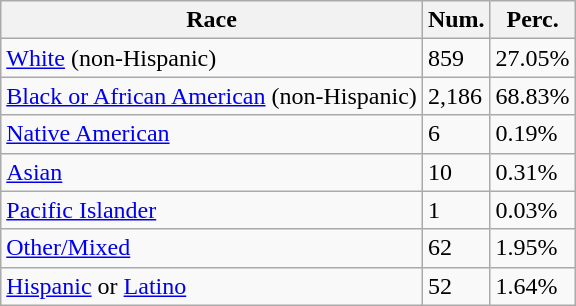<table class="wikitable">
<tr>
<th>Race</th>
<th>Num.</th>
<th>Perc.</th>
</tr>
<tr>
<td><a href='#'>White</a> (non-Hispanic)</td>
<td>859</td>
<td>27.05%</td>
</tr>
<tr>
<td><a href='#'>Black or African American</a> (non-Hispanic)</td>
<td>2,186</td>
<td>68.83%</td>
</tr>
<tr>
<td><a href='#'>Native American</a></td>
<td>6</td>
<td>0.19%</td>
</tr>
<tr>
<td><a href='#'>Asian</a></td>
<td>10</td>
<td>0.31%</td>
</tr>
<tr>
<td><a href='#'>Pacific Islander</a></td>
<td>1</td>
<td>0.03%</td>
</tr>
<tr>
<td><a href='#'>Other/Mixed</a></td>
<td>62</td>
<td>1.95%</td>
</tr>
<tr>
<td><a href='#'>Hispanic</a> or <a href='#'>Latino</a></td>
<td>52</td>
<td>1.64%</td>
</tr>
</table>
